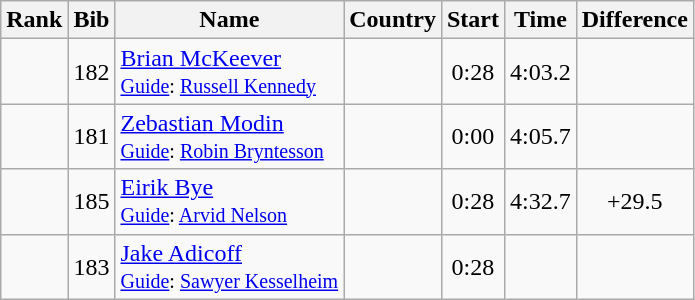<table class="wikitable sortable" style="text-align:center">
<tr>
<th>Rank</th>
<th>Bib</th>
<th>Name</th>
<th>Country</th>
<th>Start</th>
<th>Time</th>
<th>Difference</th>
</tr>
<tr>
<td></td>
<td>182</td>
<td align=left><a href='#'>Brian McKeever</a><br><small><a href='#'>Guide</a>: <a href='#'>Russell Kennedy</a></small></td>
<td align=left></td>
<td>0:28</td>
<td>4:03.2</td>
<td></td>
</tr>
<tr>
<td></td>
<td>181</td>
<td align=left><a href='#'>Zebastian Modin</a><br><small><a href='#'>Guide</a>: <a href='#'>Robin Bryntesson</a></small></td>
<td align=left></td>
<td>0:00</td>
<td>4:05.7</td>
<td></td>
</tr>
<tr>
<td></td>
<td>185</td>
<td align=left><a href='#'>Eirik Bye</a><br><small><a href='#'>Guide</a>: <a href='#'>Arvid Nelson</a></small></td>
<td align=left></td>
<td>0:28</td>
<td>4:32.7</td>
<td>+29.5</td>
</tr>
<tr>
<td></td>
<td>183</td>
<td align=left><a href='#'>Jake Adicoff</a><br><small><a href='#'>Guide</a>: <a href='#'>Sawyer Kesselheim</a></small></td>
<td align=left></td>
<td>0:28</td>
<td></td>
<td></td>
</tr>
</table>
